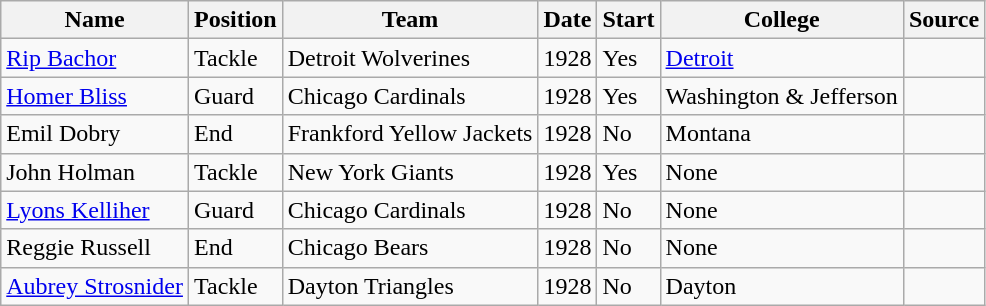<table class="wikitable sortable">
<tr>
<th>Name</th>
<th>Position</th>
<th>Team</th>
<th>Date</th>
<th>Start</th>
<th>College</th>
<th>Source</th>
</tr>
<tr>
<td><a href='#'>Rip Bachor</a></td>
<td>Tackle</td>
<td>Detroit Wolverines</td>
<td>1928</td>
<td>Yes</td>
<td><a href='#'>Detroit</a></td>
<td></td>
</tr>
<tr>
<td><a href='#'>Homer Bliss</a></td>
<td>Guard</td>
<td>Chicago Cardinals</td>
<td>1928</td>
<td>Yes</td>
<td>Washington & Jefferson</td>
<td></td>
</tr>
<tr>
<td>Emil Dobry</td>
<td>End</td>
<td>Frankford Yellow Jackets</td>
<td>1928</td>
<td>No</td>
<td>Montana</td>
<td></td>
</tr>
<tr>
<td>John Holman</td>
<td>Tackle</td>
<td>New York Giants</td>
<td>1928</td>
<td>Yes</td>
<td>None</td>
<td></td>
</tr>
<tr>
<td><a href='#'>Lyons Kelliher</a></td>
<td>Guard</td>
<td>Chicago Cardinals</td>
<td>1928</td>
<td>No</td>
<td>None</td>
<td></td>
</tr>
<tr>
<td>Reggie Russell</td>
<td>End</td>
<td>Chicago Bears</td>
<td>1928</td>
<td>No</td>
<td>None</td>
<td></td>
</tr>
<tr>
<td><a href='#'>Aubrey Strosnider</a></td>
<td>Tackle</td>
<td>Dayton Triangles</td>
<td>1928</td>
<td>No</td>
<td>Dayton</td>
<td></td>
</tr>
</table>
